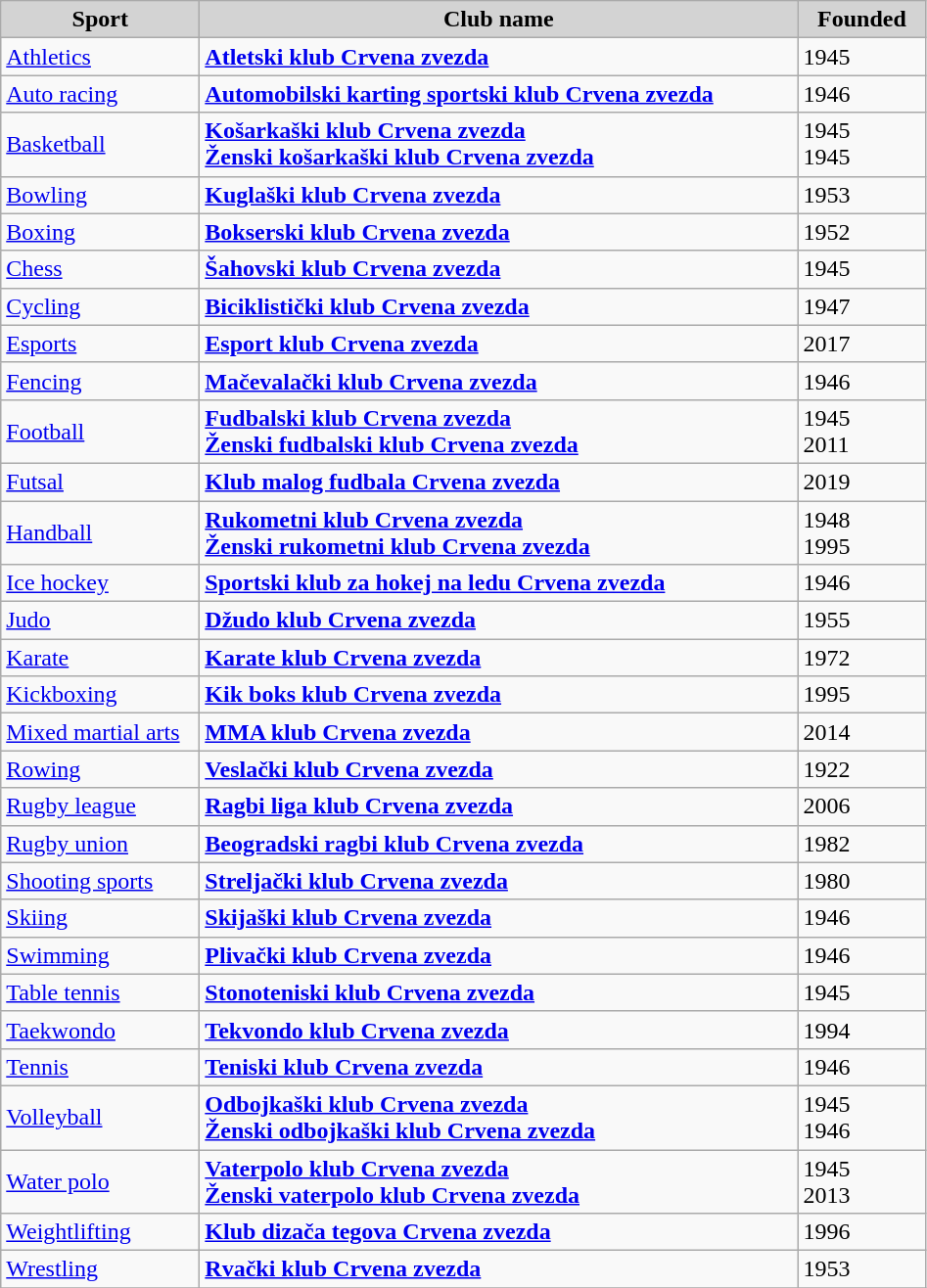<table class="wikitable" style="text-align:left">
<tr>
<th style="background:lightgrey;width:8em">Sport</th>
<th style="background:lightgrey;width:25em">Club name</th>
<th style="background:lightgrey;width:5em">Founded</th>
</tr>
<tr>
<td><a href='#'>Athletics</a></td>
<td><strong><a href='#'>Atletski klub Crvena zvezda</a></strong></td>
<td>1945</td>
</tr>
<tr>
<td><a href='#'>Auto racing</a></td>
<td><strong><a href='#'>Automobilski karting sportski klub Crvena zvezda</a></strong></td>
<td>1946</td>
</tr>
<tr>
<td><a href='#'>Basketball</a></td>
<td><strong><a href='#'>Košarkaški klub Crvena zvezda</a></strong><br><strong><a href='#'>Ženski košarkaški klub Crvena zvezda</a></strong></td>
<td>1945<br>1945</td>
</tr>
<tr>
<td><a href='#'>Bowling</a></td>
<td><strong><a href='#'>Kuglaški klub Crvena zvezda</a></strong></td>
<td>1953</td>
</tr>
<tr>
<td><a href='#'>Boxing</a></td>
<td><strong><a href='#'>Bokserski klub Crvena zvezda</a></strong></td>
<td>1952</td>
</tr>
<tr>
<td><a href='#'>Chess</a></td>
<td><strong><a href='#'>Šahovski klub Crvena zvezda</a></strong></td>
<td>1945</td>
</tr>
<tr>
<td><a href='#'>Cycling</a></td>
<td><strong><a href='#'>Biciklistički klub Crvena zvezda</a></strong></td>
<td>1947</td>
</tr>
<tr>
<td><a href='#'>Esports</a></td>
<td><strong><a href='#'>Esport klub Crvena zvezda</a></strong></td>
<td>2017</td>
</tr>
<tr>
<td><a href='#'>Fencing</a></td>
<td><strong><a href='#'>Mačevalački klub Crvena zvezda</a></strong></td>
<td>1946</td>
</tr>
<tr>
<td><a href='#'>Football</a></td>
<td><strong><a href='#'>Fudbalski klub Crvena zvezda</a></strong><br><strong><a href='#'>Ženski fudbalski klub Crvena zvezda</a></strong></td>
<td>1945<br>2011</td>
</tr>
<tr>
<td><a href='#'>Futsal</a></td>
<td><strong><a href='#'>Klub malog fudbala Crvena zvezda</a></strong></td>
<td>2019</td>
</tr>
<tr>
<td><a href='#'>Handball</a></td>
<td><strong><a href='#'>Rukometni klub Crvena zvezda</a></strong><br><strong><a href='#'>Ženski rukometni klub Crvena zvezda</a></strong></td>
<td>1948<br>1995</td>
</tr>
<tr>
<td><a href='#'>Ice hockey</a></td>
<td><strong><a href='#'>Sportski klub za hokej na ledu Crvena zvezda</a></strong></td>
<td>1946</td>
</tr>
<tr>
<td><a href='#'>Judo</a></td>
<td><strong><a href='#'>Džudo klub Crvena zvezda</a></strong></td>
<td>1955</td>
</tr>
<tr>
<td><a href='#'>Karate</a></td>
<td><strong><a href='#'>Karate klub Crvena zvezda</a></strong></td>
<td>1972</td>
</tr>
<tr>
<td><a href='#'>Kickboxing</a></td>
<td><strong><a href='#'>Kik boks klub Crvena zvezda</a></strong></td>
<td>1995</td>
</tr>
<tr>
<td><a href='#'>Mixed martial arts</a></td>
<td><strong><a href='#'>MMA klub Crvena zvezda</a></strong></td>
<td>2014</td>
</tr>
<tr>
<td><a href='#'>Rowing</a></td>
<td><strong><a href='#'>Veslački klub Crvena zvezda</a></strong></td>
<td>1922</td>
</tr>
<tr>
<td><a href='#'>Rugby league</a></td>
<td><strong><a href='#'>Ragbi liga klub Crvena zvezda</a></strong></td>
<td>2006</td>
</tr>
<tr>
<td><a href='#'>Rugby union</a></td>
<td><strong><a href='#'>Beogradski ragbi klub Crvena zvezda</a></strong></td>
<td>1982</td>
</tr>
<tr>
<td><a href='#'>Shooting sports</a></td>
<td><strong><a href='#'>Streljački klub Crvena zvezda</a></strong></td>
<td>1980</td>
</tr>
<tr>
<td><a href='#'>Skiing</a></td>
<td><strong><a href='#'>Skijaški klub Crvena zvezda</a></strong></td>
<td>1946</td>
</tr>
<tr>
<td><a href='#'>Swimming</a></td>
<td><strong><a href='#'>Plivački klub Crvena zvezda</a></strong></td>
<td>1946</td>
</tr>
<tr>
<td><a href='#'>Table tennis</a></td>
<td><strong><a href='#'>Stonoteniski klub Crvena zvezda</a></strong></td>
<td>1945</td>
</tr>
<tr>
<td><a href='#'>Taekwondo</a></td>
<td><strong><a href='#'>Tekvondo klub Crvena zvezda</a></strong></td>
<td>1994</td>
</tr>
<tr>
<td><a href='#'>Tennis</a></td>
<td><strong><a href='#'>Teniski klub Crvena zvezda</a></strong></td>
<td>1946</td>
</tr>
<tr>
<td><a href='#'>Volleyball</a></td>
<td><strong><a href='#'>Odbojkaški klub Crvena zvezda</a></strong><br><strong><a href='#'>Ženski odbojkaški klub Crvena zvezda</a></strong></td>
<td>1945<br>1946</td>
</tr>
<tr>
<td><a href='#'>Water polo</a></td>
<td><strong><a href='#'>Vaterpolo klub Crvena zvezda</a></strong><br><strong><a href='#'>Ženski vaterpolo klub Crvena zvezda</a></strong></td>
<td>1945<br>2013</td>
</tr>
<tr>
<td><a href='#'>Weightlifting</a></td>
<td><strong><a href='#'>Klub dizača tegova Crvena zvezda</a></strong></td>
<td>1996</td>
</tr>
<tr>
<td><a href='#'>Wrestling</a></td>
<td><strong><a href='#'>Rvački klub Crvena zvezda</a></strong></td>
<td>1953</td>
</tr>
<tr>
</tr>
</table>
